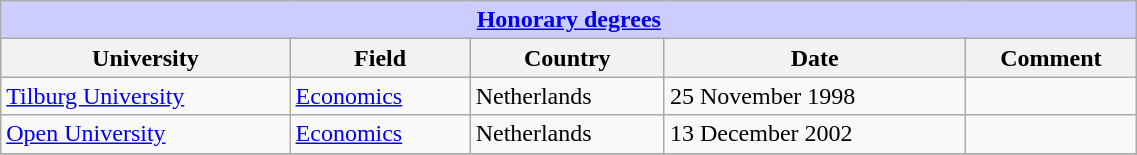<table class="wikitable" style="width:60%;">
<tr style="background:#ccf; text-align:center;">
<td colspan=5><strong><a href='#'>Honorary degrees</a></strong></td>
</tr>
<tr>
<th>University</th>
<th>Field</th>
<th>Country</th>
<th>Date</th>
<th>Comment</th>
</tr>
<tr>
<td><a href='#'>Tilburg University</a></td>
<td><a href='#'>Economics</a></td>
<td>Netherlands</td>
<td>25 November 1998</td>
<td></td>
</tr>
<tr>
<td><a href='#'>Open University</a></td>
<td><a href='#'>Economics</a></td>
<td>Netherlands</td>
<td>13 December 2002</td>
<td></td>
</tr>
<tr>
</tr>
</table>
